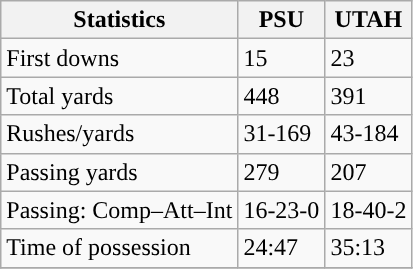<table class="wikitable" style="float: left;">
<tr>
<th>Statistics</th>
<th>PSU</th>
<th>UTAH</th>
</tr>
<tr>
<td>First downs</td>
<td>15</td>
<td>23</td>
</tr>
<tr>
<td>Total yards</td>
<td>448</td>
<td>391</td>
</tr>
<tr>
<td>Rushes/yards</td>
<td>31-169</td>
<td>43-184</td>
</tr>
<tr>
<td>Passing yards</td>
<td>279</td>
<td>207</td>
</tr>
<tr>
<td>Passing: Comp–Att–Int</td>
<td>16-23-0</td>
<td>18-40-2</td>
</tr>
<tr>
<td>Time of possession</td>
<td>24:47</td>
<td>35:13</td>
</tr>
<tr>
</tr>
</table>
